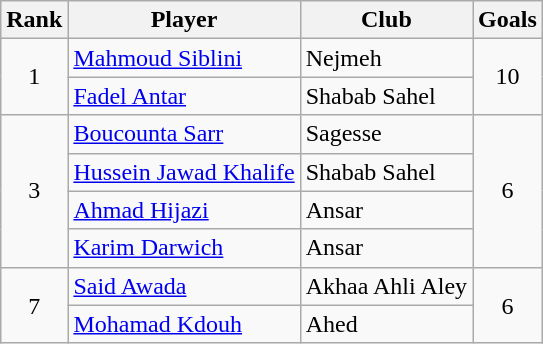<table class="wikitable" style="text-align:center">
<tr>
<th>Rank</th>
<th>Player</th>
<th>Club</th>
<th>Goals</th>
</tr>
<tr>
<td rowspan="2">1</td>
<td align="left"> <a href='#'>Mahmoud Siblini</a></td>
<td align="left">Nejmeh</td>
<td rowspan="2">10</td>
</tr>
<tr>
<td align="left"> <a href='#'>Fadel Antar</a></td>
<td align="left">Shabab Sahel</td>
</tr>
<tr>
<td rowspan="4">3</td>
<td align="left"> <a href='#'>Boucounta Sarr</a></td>
<td align="left">Sagesse</td>
<td rowspan="4">6</td>
</tr>
<tr>
<td align="left"> <a href='#'>Hussein Jawad Khalife</a></td>
<td align="left">Shabab Sahel</td>
</tr>
<tr>
<td align="left"> <a href='#'>Ahmad Hijazi</a></td>
<td align="left">Ansar</td>
</tr>
<tr>
<td align="left"> <a href='#'>Karim Darwich</a></td>
<td align="left">Ansar</td>
</tr>
<tr>
<td rowspan="2">7</td>
<td align="left"> <a href='#'>Said Awada</a></td>
<td align="left">Akhaa Ahli Aley</td>
<td rowspan="2">6</td>
</tr>
<tr>
<td align="left"> <a href='#'>Mohamad Kdouh</a></td>
<td align="left">Ahed</td>
</tr>
</table>
